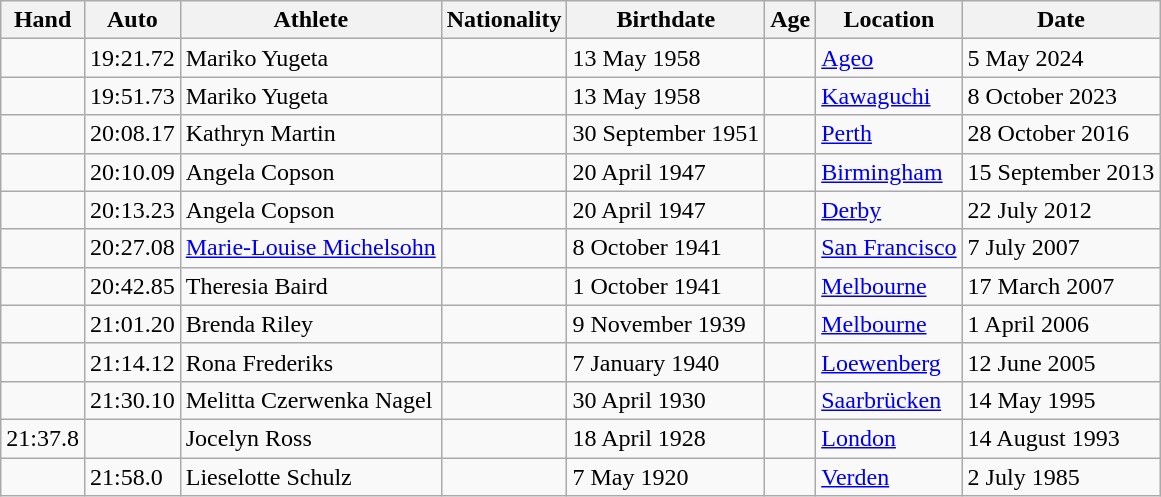<table class="wikitable">
<tr>
<th>Hand</th>
<th>Auto</th>
<th>Athlete</th>
<th>Nationality</th>
<th>Birthdate</th>
<th>Age</th>
<th>Location</th>
<th>Date</th>
</tr>
<tr>
<td></td>
<td>19:21.72</td>
<td>Mariko Yugeta</td>
<td></td>
<td>13 May 1958</td>
<td></td>
<td><a href='#'>Ageo</a></td>
<td>5 May 2024</td>
</tr>
<tr>
<td></td>
<td>19:51.73</td>
<td>Mariko Yugeta</td>
<td></td>
<td>13 May 1958</td>
<td></td>
<td><a href='#'>Kawaguchi</a></td>
<td>8 October 2023</td>
</tr>
<tr>
<td></td>
<td>20:08.17</td>
<td>Kathryn Martin</td>
<td></td>
<td>30 September 1951</td>
<td></td>
<td><a href='#'>Perth</a></td>
<td>28 October 2016</td>
</tr>
<tr>
<td></td>
<td>20:10.09</td>
<td>Angela Copson</td>
<td></td>
<td>20 April 1947</td>
<td></td>
<td><a href='#'>Birmingham</a></td>
<td>15 September 2013</td>
</tr>
<tr>
<td></td>
<td>20:13.23</td>
<td>Angela Copson</td>
<td></td>
<td>20 April 1947</td>
<td></td>
<td><a href='#'>Derby</a></td>
<td>22 July 2012</td>
</tr>
<tr>
<td></td>
<td>20:27.08</td>
<td><a href='#'>Marie-Louise Michelsohn</a></td>
<td></td>
<td>8 October 1941</td>
<td></td>
<td><a href='#'>San Francisco</a></td>
<td>7 July 2007</td>
</tr>
<tr>
<td></td>
<td>20:42.85</td>
<td>Theresia Baird</td>
<td></td>
<td>1 October 1941</td>
<td></td>
<td><a href='#'>Melbourne</a></td>
<td>17 March 2007</td>
</tr>
<tr>
<td></td>
<td>21:01.20</td>
<td>Brenda Riley</td>
<td></td>
<td>9 November 1939</td>
<td></td>
<td><a href='#'>Melbourne</a></td>
<td>1 April 2006</td>
</tr>
<tr>
<td></td>
<td>21:14.12</td>
<td>Rona Frederiks</td>
<td></td>
<td>7 January 1940</td>
<td></td>
<td><a href='#'>Loewenberg</a></td>
<td>12 June 2005</td>
</tr>
<tr>
<td></td>
<td>21:30.10</td>
<td>Melitta Czerwenka Nagel</td>
<td></td>
<td>30 April 1930</td>
<td></td>
<td><a href='#'>Saarbrücken</a></td>
<td>14 May 1995</td>
</tr>
<tr>
<td>21:37.8</td>
<td></td>
<td>Jocelyn Ross</td>
<td></td>
<td>18 April 1928</td>
<td></td>
<td><a href='#'>London</a></td>
<td>14 August 1993</td>
</tr>
<tr>
<td></td>
<td>21:58.0</td>
<td>Lieselotte Schulz</td>
<td></td>
<td>7 May 1920</td>
<td></td>
<td><a href='#'>Verden</a></td>
<td>2 July 1985</td>
</tr>
</table>
